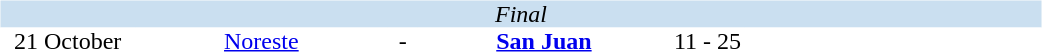<table width=700>
<tr>
<td width=700 valign="top"><br><table border=0 cellspacing=0 cellpadding=0 style="font-size: 100%; border-collapse: collapse;" width=100%>
<tr bgcolor="#CADFF0">
<td style="font-size:100%"; align="center" colspan="6"><em>Final</em></td>
</tr>
<tr align=center bgcolor=#FFFFFF>
<td width=90>21 October</td>
<td width=170><a href='#'>Noreste</a></td>
<td width=20>-</td>
<td width=170><strong><a href='#'>San Juan</a></strong></td>
<td width=50>11 - 25</td>
<td width=200></td>
</tr>
</table>
</td>
</tr>
</table>
